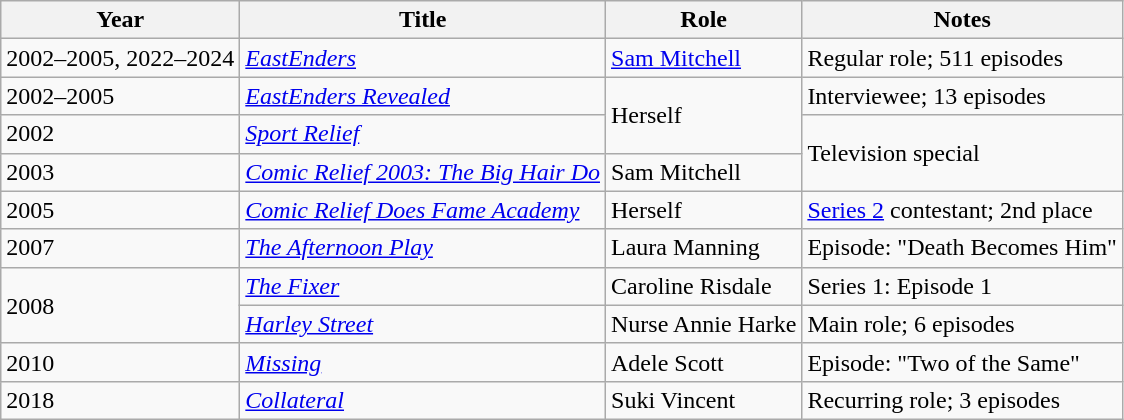<table class="wikitable sortable">
<tr>
<th>Year</th>
<th>Title</th>
<th>Role</th>
<th>Notes</th>
</tr>
<tr>
<td>2002–2005, 2022–2024</td>
<td><em><a href='#'>EastEnders</a></em></td>
<td><a href='#'>Sam Mitchell</a></td>
<td>Regular role; 511 episodes</td>
</tr>
<tr>
<td>2002–2005</td>
<td><em><a href='#'>EastEnders Revealed</a></em></td>
<td rowspan="2">Herself</td>
<td>Interviewee; 13 episodes</td>
</tr>
<tr>
<td>2002</td>
<td><em><a href='#'>Sport Relief</a></em></td>
<td rowspan="2">Television special</td>
</tr>
<tr>
<td>2003</td>
<td><em><a href='#'>Comic Relief 2003: The Big Hair Do</a></em></td>
<td>Sam Mitchell</td>
</tr>
<tr>
<td>2005</td>
<td><em><a href='#'>Comic Relief Does Fame Academy</a></em></td>
<td>Herself</td>
<td><a href='#'>Series 2</a> contestant; 2nd place</td>
</tr>
<tr>
<td>2007</td>
<td><em><a href='#'>The Afternoon Play</a></em></td>
<td>Laura Manning</td>
<td>Episode: "Death Becomes Him"</td>
</tr>
<tr>
<td rowspan="2">2008</td>
<td><em><a href='#'>The Fixer</a></em></td>
<td>Caroline Risdale</td>
<td>Series 1: Episode 1</td>
</tr>
<tr>
<td><em><a href='#'>Harley Street</a></em></td>
<td>Nurse Annie Harke</td>
<td>Main role; 6 episodes</td>
</tr>
<tr>
<td>2010</td>
<td><em><a href='#'>Missing</a></em></td>
<td>Adele Scott</td>
<td>Episode: "Two of the Same"</td>
</tr>
<tr>
<td>2018</td>
<td><em><a href='#'>Collateral</a></em></td>
<td>Suki Vincent</td>
<td>Recurring role; 3 episodes</td>
</tr>
</table>
